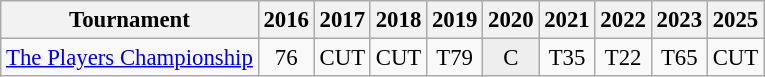<table class="wikitable" style="font-size:95%;text-align:center;">
<tr>
<th>Tournament</th>
<th>2016</th>
<th>2017</th>
<th>2018</th>
<th>2019</th>
<th>2020</th>
<th>2021</th>
<th>2022</th>
<th>2023</th>
<th>2025</th>
</tr>
<tr>
<td align=left><a href='#'>The Players Championship</a></td>
<td>76</td>
<td>CUT</td>
<td>CUT</td>
<td>T79</td>
<td style="background:#eeeeee;">C</td>
<td>T35</td>
<td>T22</td>
<td>T65</td>
<td>CUT</td>
</tr>
</table>
